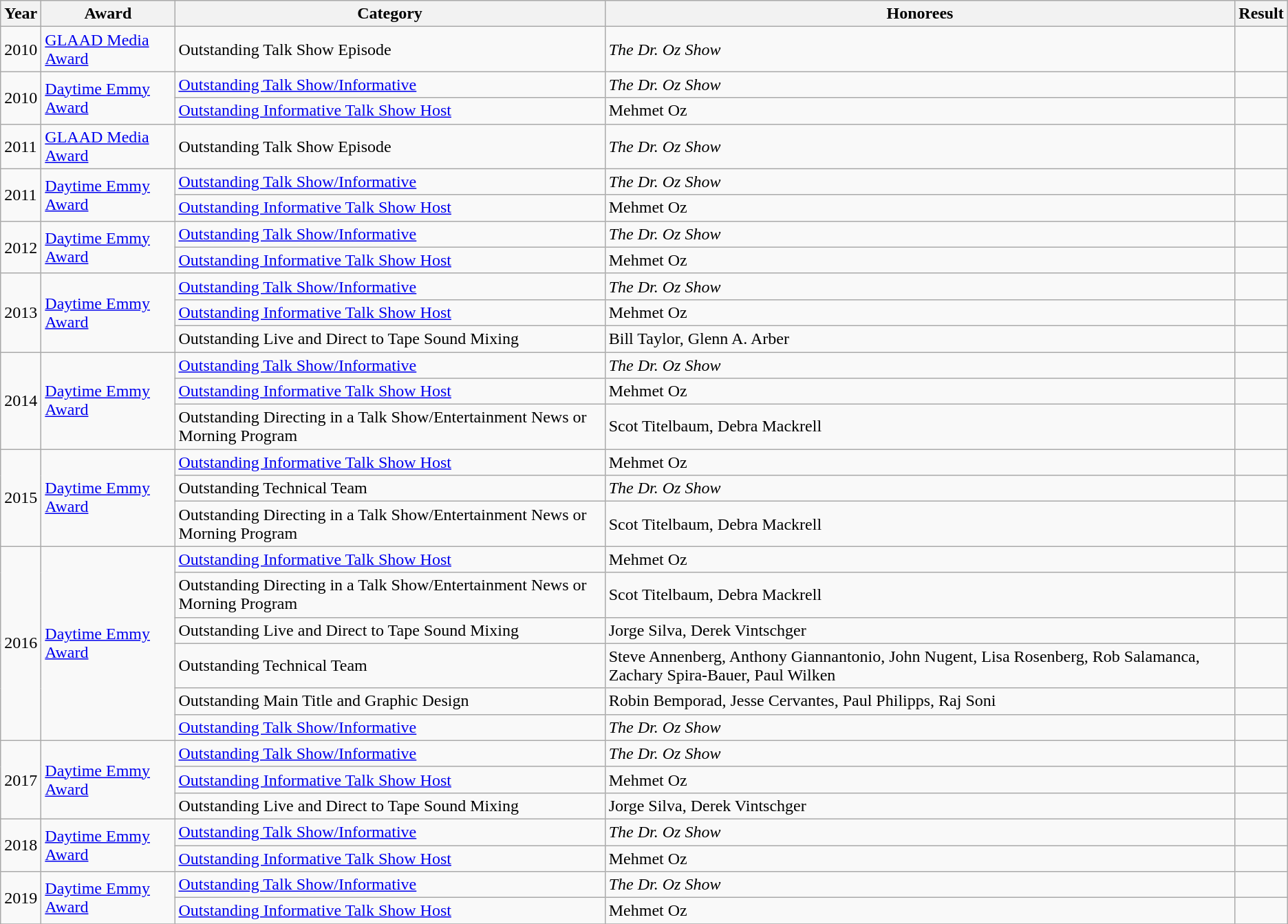<table class="wikitable">
<tr>
<th>Year</th>
<th>Award</th>
<th>Category</th>
<th>Honorees</th>
<th>Result</th>
</tr>
<tr>
<td>2010</td>
<td><a href='#'>GLAAD Media Award</a></td>
<td>Outstanding Talk Show Episode</td>
<td><em>The Dr. Oz Show</em></td>
<td></td>
</tr>
<tr>
<td rowspan="2">2010</td>
<td rowspan="2"><a href='#'>Daytime Emmy Award</a></td>
<td><a href='#'>Outstanding Talk Show/Informative</a></td>
<td><em>The Dr. Oz Show</em></td>
<td></td>
</tr>
<tr>
<td><a href='#'>Outstanding Informative Talk Show Host</a></td>
<td>Mehmet Oz</td>
<td></td>
</tr>
<tr>
<td>2011</td>
<td><a href='#'>GLAAD Media Award</a></td>
<td>Outstanding Talk Show Episode</td>
<td><em>The Dr. Oz Show</em></td>
<td></td>
</tr>
<tr>
<td rowspan="2">2011</td>
<td rowspan="2"><a href='#'>Daytime Emmy Award</a></td>
<td><a href='#'>Outstanding Talk Show/Informative</a></td>
<td><em>The Dr. Oz Show</em></td>
<td></td>
</tr>
<tr>
<td><a href='#'>Outstanding Informative Talk Show Host</a></td>
<td>Mehmet Oz</td>
<td></td>
</tr>
<tr>
<td rowspan="2">2012</td>
<td rowspan="2"><a href='#'>Daytime Emmy Award</a></td>
<td><a href='#'>Outstanding Talk Show/Informative</a></td>
<td><em>The Dr. Oz Show</em></td>
<td></td>
</tr>
<tr>
<td><a href='#'>Outstanding Informative Talk Show Host</a></td>
<td>Mehmet Oz</td>
<td></td>
</tr>
<tr>
<td rowspan="3">2013</td>
<td rowspan="3"><a href='#'>Daytime Emmy Award</a></td>
<td><a href='#'>Outstanding Talk Show/Informative</a></td>
<td><em>The Dr. Oz Show</em></td>
<td></td>
</tr>
<tr>
<td><a href='#'>Outstanding Informative Talk Show Host</a></td>
<td>Mehmet Oz</td>
<td></td>
</tr>
<tr>
<td>Outstanding Live and Direct to Tape Sound Mixing</td>
<td>Bill Taylor, Glenn A. Arber</td>
<td></td>
</tr>
<tr>
<td rowspan="3">2014</td>
<td rowspan="3"><a href='#'>Daytime Emmy Award</a></td>
<td><a href='#'>Outstanding Talk Show/Informative</a></td>
<td><em>The Dr. Oz Show</em></td>
<td></td>
</tr>
<tr>
<td><a href='#'>Outstanding Informative Talk Show Host</a></td>
<td>Mehmet Oz</td>
<td></td>
</tr>
<tr>
<td>Outstanding Directing in a Talk Show/Entertainment News or Morning Program</td>
<td>Scot Titelbaum, Debra Mackrell</td>
<td></td>
</tr>
<tr>
<td rowspan="3">2015</td>
<td rowspan="3"><a href='#'>Daytime Emmy Award</a></td>
<td><a href='#'>Outstanding Informative Talk Show Host</a></td>
<td>Mehmet Oz</td>
<td></td>
</tr>
<tr>
<td>Outstanding Technical Team</td>
<td><em>The Dr. Oz Show</em></td>
<td></td>
</tr>
<tr>
<td>Outstanding Directing in a Talk Show/Entertainment News or Morning Program</td>
<td>Scot Titelbaum, Debra Mackrell</td>
<td></td>
</tr>
<tr>
<td rowspan="6">2016</td>
<td rowspan="6"><a href='#'>Daytime Emmy Award</a></td>
<td><a href='#'>Outstanding Informative Talk Show Host</a></td>
<td>Mehmet Oz</td>
<td></td>
</tr>
<tr>
<td>Outstanding Directing in a Talk Show/Entertainment News or Morning Program</td>
<td>Scot Titelbaum, Debra Mackrell</td>
<td></td>
</tr>
<tr>
<td>Outstanding Live and Direct to Tape Sound Mixing</td>
<td>Jorge Silva, Derek Vintschger</td>
<td></td>
</tr>
<tr>
<td>Outstanding Technical Team</td>
<td>Steve Annenberg, Anthony Giannantonio, John Nugent, Lisa Rosenberg, Rob Salamanca, Zachary Spira-Bauer, Paul Wilken</td>
<td></td>
</tr>
<tr>
<td>Outstanding Main Title and Graphic Design</td>
<td>Robin Bemporad, Jesse Cervantes, Paul Philipps, Raj Soni</td>
<td></td>
</tr>
<tr>
<td><a href='#'>Outstanding Talk Show/Informative</a></td>
<td><em>The Dr. Oz Show</em></td>
<td></td>
</tr>
<tr>
<td rowspan="3">2017</td>
<td rowspan="3"><a href='#'>Daytime Emmy Award</a></td>
<td><a href='#'>Outstanding Talk Show/Informative</a></td>
<td><em>The Dr. Oz Show</em></td>
<td></td>
</tr>
<tr>
<td><a href='#'>Outstanding Informative Talk Show Host</a></td>
<td>Mehmet Oz</td>
<td></td>
</tr>
<tr>
<td>Outstanding Live and Direct to Tape Sound Mixing</td>
<td>Jorge Silva, Derek Vintschger</td>
<td></td>
</tr>
<tr>
<td rowspan="2">2018</td>
<td rowspan="2"><a href='#'>Daytime Emmy Award</a></td>
<td><a href='#'>Outstanding Talk Show/Informative</a></td>
<td><em>The Dr. Oz Show</em></td>
<td></td>
</tr>
<tr>
<td><a href='#'>Outstanding Informative Talk Show Host</a></td>
<td>Mehmet Oz</td>
<td></td>
</tr>
<tr>
<td rowspan="2">2019</td>
<td rowspan="2"><a href='#'>Daytime Emmy Award</a></td>
<td><a href='#'>Outstanding Talk Show/Informative</a></td>
<td><em>The Dr. Oz Show</em></td>
<td></td>
</tr>
<tr>
<td><a href='#'>Outstanding Informative Talk Show Host</a></td>
<td>Mehmet Oz</td>
<td></td>
</tr>
<tr>
</tr>
</table>
